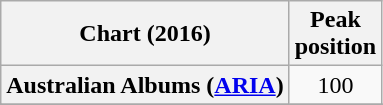<table class="wikitable sortable plainrowheaders" style="text-align:center">
<tr>
<th scope="col">Chart (2016)</th>
<th scope="col">Peak<br>position</th>
</tr>
<tr>
<th scope="row">Australian Albums (<a href='#'>ARIA</a>)</th>
<td>100</td>
</tr>
<tr>
</tr>
<tr>
</tr>
<tr>
</tr>
<tr>
</tr>
<tr>
</tr>
<tr>
</tr>
<tr>
</tr>
<tr>
</tr>
<tr>
</tr>
<tr>
</tr>
<tr>
</tr>
</table>
